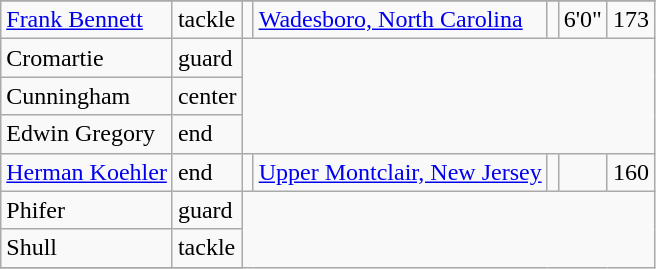<table class="wikitable">
<tr>
</tr>
<tr>
<td><a href='#'>Frank Bennett</a></td>
<td>tackle</td>
<td></td>
<td><a href='#'>Wadesboro, North Carolina</a></td>
<td></td>
<td>6'0"</td>
<td>173</td>
</tr>
<tr>
<td>Cromartie</td>
<td>guard</td>
</tr>
<tr>
<td>Cunningham</td>
<td>center</td>
</tr>
<tr>
<td>Edwin Gregory</td>
<td>end</td>
</tr>
<tr>
<td><a href='#'>Herman Koehler</a></td>
<td>end</td>
<td></td>
<td><a href='#'>Upper Montclair, New Jersey</a></td>
<td></td>
<td></td>
<td>160</td>
</tr>
<tr>
<td>Phifer</td>
<td>guard</td>
</tr>
<tr>
<td>Shull</td>
<td>tackle</td>
</tr>
<tr>
</tr>
</table>
